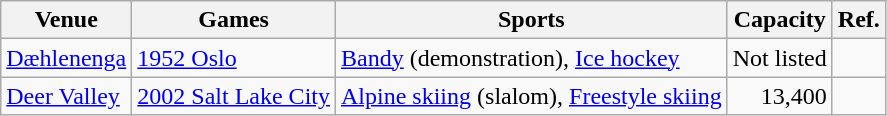<table class="wikitable sortable">
<tr>
<th>Venue</th>
<th>Games</th>
<th>Sports</th>
<th>Capacity</th>
<th>Ref.</th>
</tr>
<tr>
<td><a href='#'>Dæhlenenga</a></td>
<td><a href='#'>1952 Oslo</a></td>
<td><a href='#'>Bandy</a> (demonstration), <a href='#'>Ice hockey</a></td>
<td align="right">Not listed</td>
<td align=center></td>
</tr>
<tr>
<td><a href='#'>Deer Valley</a></td>
<td><a href='#'>2002 Salt Lake City</a></td>
<td><a href='#'>Alpine skiing</a> (slalom), <a href='#'>Freestyle skiing</a></td>
<td align="right">13,400</td>
<td align=center></td>
</tr>
</table>
